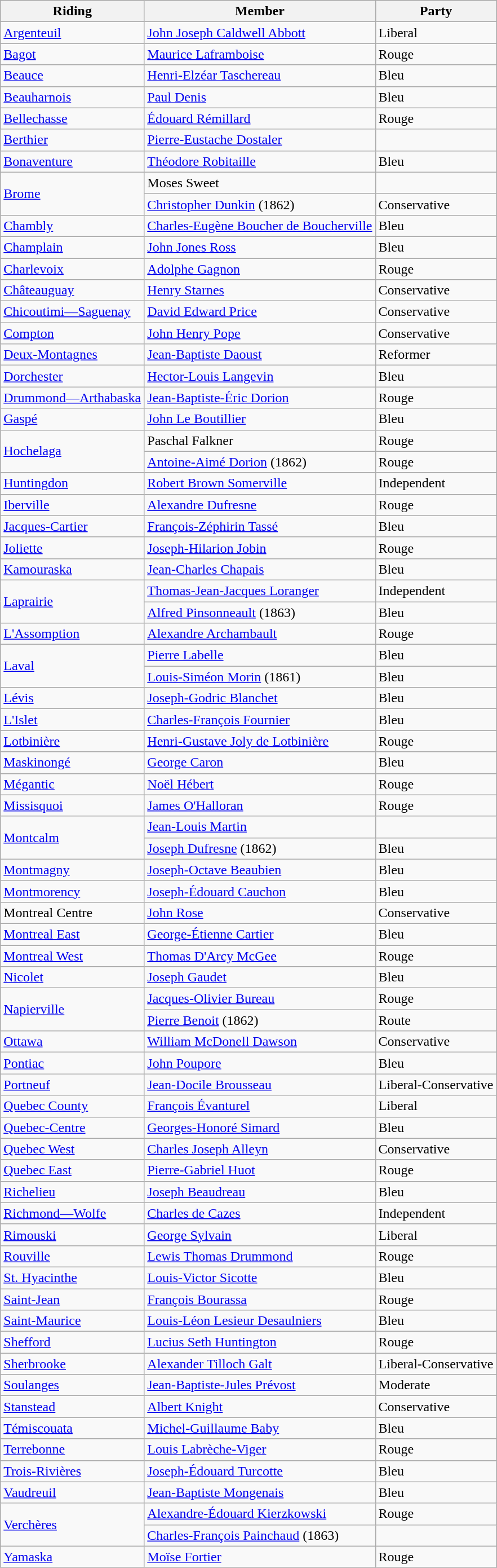<table class="wikitable">
<tr>
<th>Riding</th>
<th>Member</th>
<th>Party</th>
</tr>
<tr>
<td><a href='#'>Argenteuil</a></td>
<td><a href='#'>John Joseph Caldwell Abbott</a></td>
<td>Liberal</td>
</tr>
<tr>
<td><a href='#'>Bagot</a></td>
<td><a href='#'>Maurice Laframboise</a></td>
<td>Rouge</td>
</tr>
<tr>
<td><a href='#'>Beauce</a></td>
<td><a href='#'>Henri-Elzéar Taschereau</a></td>
<td>Bleu</td>
</tr>
<tr>
<td><a href='#'>Beauharnois</a></td>
<td><a href='#'>Paul Denis</a></td>
<td>Bleu</td>
</tr>
<tr>
<td><a href='#'>Bellechasse</a></td>
<td><a href='#'>Édouard Rémillard</a></td>
<td>Rouge</td>
</tr>
<tr>
<td><a href='#'>Berthier</a></td>
<td><a href='#'>Pierre-Eustache Dostaler</a></td>
</tr>
<tr>
<td><a href='#'>Bonaventure</a></td>
<td><a href='#'>Théodore Robitaille</a></td>
<td>Bleu</td>
</tr>
<tr>
<td rowspan=2><a href='#'>Brome</a></td>
<td>Moses Sweet </td>
<td></td>
</tr>
<tr>
<td><a href='#'>Christopher Dunkin</a> (1862)</td>
<td>Conservative</td>
</tr>
<tr>
<td><a href='#'>Chambly</a></td>
<td><a href='#'>Charles-Eugène Boucher de Boucherville</a></td>
<td>Bleu</td>
</tr>
<tr>
<td><a href='#'>Champlain</a></td>
<td><a href='#'>John Jones Ross</a></td>
<td>Bleu</td>
</tr>
<tr>
<td><a href='#'>Charlevoix</a></td>
<td><a href='#'>Adolphe Gagnon</a></td>
<td>Rouge</td>
</tr>
<tr>
<td><a href='#'>Châteauguay</a></td>
<td><a href='#'>Henry Starnes</a></td>
<td>Conservative</td>
</tr>
<tr>
<td><a href='#'>Chicoutimi—Saguenay</a></td>
<td><a href='#'>David Edward Price</a></td>
<td>Conservative</td>
</tr>
<tr>
<td><a href='#'>Compton</a></td>
<td><a href='#'>John Henry Pope</a></td>
<td>Conservative</td>
</tr>
<tr>
<td><a href='#'>Deux-Montagnes</a></td>
<td><a href='#'>Jean-Baptiste Daoust</a></td>
<td>Reformer</td>
</tr>
<tr>
<td><a href='#'>Dorchester</a></td>
<td><a href='#'>Hector-Louis Langevin</a></td>
<td>Bleu</td>
</tr>
<tr>
<td><a href='#'>Drummond—Arthabaska</a></td>
<td><a href='#'>Jean-Baptiste-Éric Dorion</a></td>
<td>Rouge</td>
</tr>
<tr>
<td><a href='#'>Gaspé</a></td>
<td><a href='#'>John Le Boutillier</a></td>
<td>Bleu</td>
</tr>
<tr>
<td rowspan=2><a href='#'>Hochelaga</a></td>
<td>Paschal Falkner </td>
<td>Rouge</td>
</tr>
<tr>
<td><a href='#'>Antoine-Aimé Dorion</a> (1862)</td>
<td>Rouge</td>
</tr>
<tr>
<td><a href='#'>Huntingdon</a></td>
<td><a href='#'>Robert Brown Somerville</a></td>
<td>Independent</td>
</tr>
<tr>
<td><a href='#'>Iberville</a></td>
<td><a href='#'>Alexandre Dufresne</a></td>
<td>Rouge</td>
</tr>
<tr>
<td><a href='#'>Jacques-Cartier</a></td>
<td><a href='#'>François-Zéphirin Tassé</a></td>
<td>Bleu</td>
</tr>
<tr>
<td><a href='#'>Joliette</a></td>
<td><a href='#'>Joseph-Hilarion Jobin</a></td>
<td>Rouge</td>
</tr>
<tr>
<td><a href='#'>Kamouraska</a></td>
<td><a href='#'>Jean-Charles Chapais</a></td>
<td>Bleu</td>
</tr>
<tr>
<td rowspan=2><a href='#'>Laprairie</a></td>
<td><a href='#'>Thomas-Jean-Jacques Loranger</a></td>
<td>Independent</td>
</tr>
<tr>
<td><a href='#'>Alfred Pinsonneault</a> (1863)</td>
<td>Bleu</td>
</tr>
<tr>
<td><a href='#'>L'Assomption</a></td>
<td><a href='#'>Alexandre Archambault</a></td>
<td>Rouge</td>
</tr>
<tr>
<td rowspan=2><a href='#'>Laval</a></td>
<td><a href='#'>Pierre Labelle</a></td>
<td>Bleu</td>
</tr>
<tr>
<td><a href='#'>Louis-Siméon Morin</a> (1861)</td>
<td>Bleu</td>
</tr>
<tr>
<td><a href='#'>Lévis</a></td>
<td><a href='#'>Joseph-Godric Blanchet</a></td>
<td>Bleu</td>
</tr>
<tr>
<td><a href='#'>L'Islet</a></td>
<td><a href='#'>Charles-François Fournier</a></td>
<td>Bleu</td>
</tr>
<tr>
<td><a href='#'>Lotbinière</a></td>
<td><a href='#'>Henri-Gustave Joly de Lotbinière</a></td>
<td>Rouge</td>
</tr>
<tr>
<td><a href='#'>Maskinongé</a></td>
<td><a href='#'>George Caron</a></td>
<td>Bleu</td>
</tr>
<tr>
<td><a href='#'>Mégantic</a></td>
<td><a href='#'>Noël Hébert</a></td>
<td>Rouge</td>
</tr>
<tr>
<td><a href='#'>Missisquoi</a></td>
<td><a href='#'>James O'Halloran</a></td>
<td>Rouge</td>
</tr>
<tr>
<td rowspan=2><a href='#'>Montcalm</a></td>
<td><a href='#'>Jean-Louis Martin</a></td>
<td></td>
</tr>
<tr>
<td><a href='#'>Joseph Dufresne</a> (1862)</td>
<td>Bleu</td>
</tr>
<tr>
<td><a href='#'>Montmagny</a></td>
<td><a href='#'>Joseph-Octave Beaubien</a></td>
<td>Bleu</td>
</tr>
<tr>
<td><a href='#'>Montmorency</a></td>
<td><a href='#'>Joseph-Édouard Cauchon</a></td>
<td>Bleu</td>
</tr>
<tr>
<td>Montreal Centre</td>
<td><a href='#'>John Rose</a></td>
<td>Conservative</td>
</tr>
<tr>
<td><a href='#'>Montreal East</a></td>
<td><a href='#'>George-Étienne Cartier</a></td>
<td>Bleu</td>
</tr>
<tr>
<td><a href='#'>Montreal West</a></td>
<td><a href='#'>Thomas D'Arcy McGee</a></td>
<td>Rouge</td>
</tr>
<tr>
<td><a href='#'>Nicolet</a></td>
<td><a href='#'>Joseph Gaudet</a></td>
<td>Bleu</td>
</tr>
<tr>
<td rowspan=2><a href='#'>Napierville</a></td>
<td><a href='#'>Jacques-Olivier Bureau</a></td>
<td>Rouge</td>
</tr>
<tr>
<td><a href='#'>Pierre Benoit</a> (1862)</td>
<td>Route</td>
</tr>
<tr>
<td><a href='#'>Ottawa</a></td>
<td><a href='#'>William McDonell Dawson</a></td>
<td>Conservative</td>
</tr>
<tr>
<td><a href='#'>Pontiac</a></td>
<td><a href='#'>John Poupore</a></td>
<td>Bleu</td>
</tr>
<tr>
<td><a href='#'>Portneuf</a></td>
<td><a href='#'>Jean-Docile Brousseau</a></td>
<td>Liberal-Conservative</td>
</tr>
<tr>
<td><a href='#'>Quebec County</a></td>
<td><a href='#'>François Évanturel</a></td>
<td>Liberal</td>
</tr>
<tr>
<td><a href='#'>Quebec-Centre</a></td>
<td><a href='#'>Georges-Honoré Simard</a></td>
<td>Bleu</td>
</tr>
<tr>
<td><a href='#'>Quebec West</a></td>
<td><a href='#'>Charles Joseph Alleyn</a></td>
<td>Conservative</td>
</tr>
<tr>
<td><a href='#'>Quebec East</a></td>
<td><a href='#'>Pierre-Gabriel Huot</a></td>
<td>Rouge</td>
</tr>
<tr>
<td><a href='#'>Richelieu</a></td>
<td><a href='#'>Joseph Beaudreau</a></td>
<td>Bleu</td>
</tr>
<tr>
<td><a href='#'>Richmond—Wolfe</a></td>
<td><a href='#'>Charles de Cazes</a></td>
<td>Independent</td>
</tr>
<tr>
<td><a href='#'>Rimouski</a></td>
<td><a href='#'>George Sylvain</a></td>
<td>Liberal</td>
</tr>
<tr>
<td><a href='#'>Rouville</a></td>
<td><a href='#'>Lewis Thomas Drummond</a></td>
<td>Rouge</td>
</tr>
<tr>
<td><a href='#'>St. Hyacinthe</a></td>
<td><a href='#'>Louis-Victor Sicotte</a></td>
<td>Bleu</td>
</tr>
<tr>
<td><a href='#'>Saint-Jean</a></td>
<td><a href='#'>François Bourassa</a></td>
<td>Rouge</td>
</tr>
<tr>
<td><a href='#'>Saint-Maurice</a></td>
<td><a href='#'>Louis-Léon Lesieur Desaulniers</a></td>
<td>Bleu</td>
</tr>
<tr>
<td><a href='#'>Shefford</a></td>
<td><a href='#'>Lucius Seth Huntington</a></td>
<td>Rouge</td>
</tr>
<tr>
<td><a href='#'>Sherbrooke</a></td>
<td><a href='#'>Alexander Tilloch Galt</a></td>
<td>Liberal-Conservative</td>
</tr>
<tr>
<td><a href='#'>Soulanges</a></td>
<td><a href='#'>Jean-Baptiste-Jules Prévost</a></td>
<td>Moderate</td>
</tr>
<tr>
<td><a href='#'>Stanstead</a></td>
<td><a href='#'>Albert Knight</a></td>
<td>Conservative</td>
</tr>
<tr>
<td><a href='#'>Témiscouata</a></td>
<td><a href='#'>Michel-Guillaume Baby</a></td>
<td>Bleu</td>
</tr>
<tr>
<td><a href='#'>Terrebonne</a></td>
<td><a href='#'>Louis Labrèche-Viger</a></td>
<td>Rouge</td>
</tr>
<tr>
<td><a href='#'>Trois-Rivières</a></td>
<td><a href='#'>Joseph-Édouard Turcotte</a></td>
<td>Bleu</td>
</tr>
<tr>
<td><a href='#'>Vaudreuil</a></td>
<td><a href='#'>Jean-Baptiste Mongenais</a></td>
<td>Bleu</td>
</tr>
<tr>
<td rowspan=2><a href='#'>Verchères</a></td>
<td><a href='#'>Alexandre-Édouard Kierzkowski</a></td>
<td>Rouge</td>
</tr>
<tr>
<td><a href='#'>Charles-François Painchaud</a> (1863)</td>
<td></td>
</tr>
<tr>
<td><a href='#'>Yamaska</a></td>
<td><a href='#'>Moïse Fortier</a></td>
<td>Rouge</td>
</tr>
</table>
